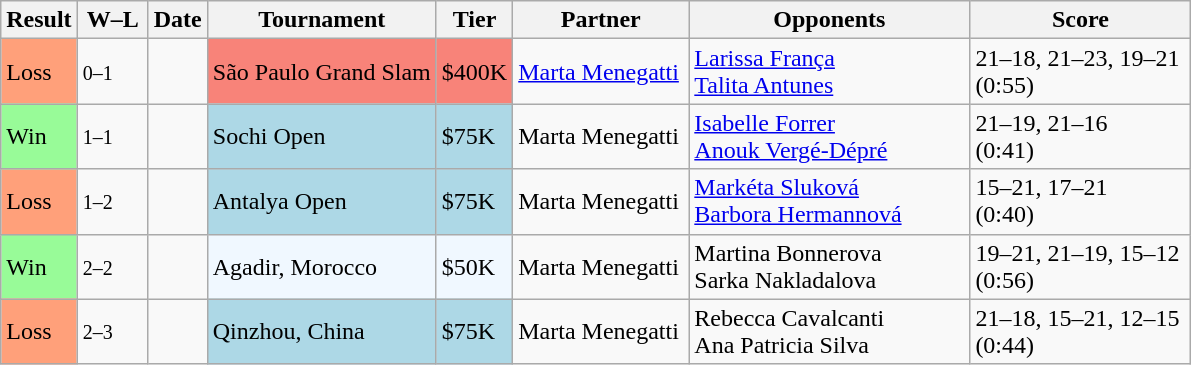<table class="sortable wikitable">
<tr>
<th>Result</th>
<th width=40, class="unsortable">W–L</th>
<th>Date</th>
<th>Tournament</th>
<th>Tier</th>
<th width=110>Partner</th>
<th width=180>Opponents</th>
<th width=140, class="unsortable">Score</th>
</tr>
<tr>
<td bgcolor="FFA07A">Loss</td>
<td><small>0–1</small></td>
<td></td>
<td bgcolor=#f88379>São Paulo Grand Slam</td>
<td bgcolor=#f88379>$400K</td>
<td><a href='#'>Marta Menegatti</a></td>
<td> <a href='#'>Larissa França</a><br> <a href='#'>Talita Antunes</a></td>
<td>21–18, 21–23, 19–21<br>(0:55)</td>
</tr>
<tr>
<td bgcolor="98FB98">Win</td>
<td><small>1–1</small></td>
<td></td>
<td bgcolor=lightblue>Sochi Open</td>
<td bgcolor=lightblue>$75K</td>
<td>Marta Menegatti</td>
<td> <a href='#'>Isabelle Forrer</a><br> <a href='#'>Anouk Vergé-Dépré</a></td>
<td>21–19, 21–16<br>(0:41)</td>
</tr>
<tr>
<td bgcolor="FFA07A">Loss</td>
<td><small>1–2</small></td>
<td></td>
<td bgcolor=lightblue>Antalya Open</td>
<td bgcolor=lightblue>$75K</td>
<td>Marta Menegatti</td>
<td> <a href='#'>Markéta Sluková</a><br> <a href='#'>Barbora Hermannová</a></td>
<td>15–21, 17–21<br>(0:40)</td>
</tr>
<tr>
<td bgcolor="98FB98">Win</td>
<td><small>2–2</small></td>
<td></td>
<td bgcolor=#f0f8ff>Agadir, Morocco</td>
<td bgcolor=#f0f8ff>$50K</td>
<td>Marta Menegatti</td>
<td> Martina Bonnerova<br> Sarka Nakladalova</td>
<td>19–21, 21–19, 15–12<br>(0:56)</td>
</tr>
<tr>
<td bgcolor="FFA07A">Loss</td>
<td><small>2–3</small></td>
<td></td>
<td bgcolor=lightblue>Qinzhou, China</td>
<td bgcolor=lightblue>$75K</td>
<td>Marta Menegatti</td>
<td> Rebecca Cavalcanti<br> Ana Patricia Silva</td>
<td>21–18, 15–21, 12–15<br>(0:44)</td>
</tr>
</table>
